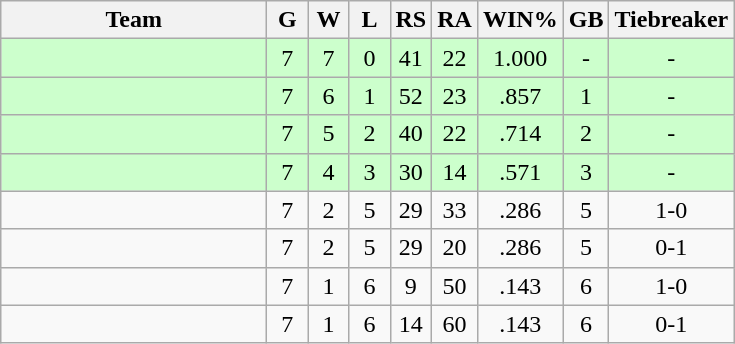<table class=wikitable style=text-align:center>
<tr>
<th width=170>Team</th>
<th width=20>G</th>
<th width=20>W</th>
<th width=20>L</th>
<th width=20>RS</th>
<th width=20>RA</th>
<th width=20>WIN%</th>
<th width=20>GB</th>
<th width=40>Tiebreaker</th>
</tr>
<tr style="background:#cfc;">
<td align=left></td>
<td>7</td>
<td>7</td>
<td>0</td>
<td>41</td>
<td>22</td>
<td>1.000</td>
<td>-</td>
<td>-</td>
</tr>
<tr style="background:#cfc;">
<td align=left></td>
<td>7</td>
<td>6</td>
<td>1</td>
<td>52</td>
<td>23</td>
<td>.857</td>
<td>1</td>
<td>-</td>
</tr>
<tr style="background:#cfc;">
<td align=left></td>
<td>7</td>
<td>5</td>
<td>2</td>
<td>40</td>
<td>22</td>
<td>.714</td>
<td>2</td>
<td>-</td>
</tr>
<tr style="background:#cfc;">
<td align=left></td>
<td>7</td>
<td>4</td>
<td>3</td>
<td>30</td>
<td>14</td>
<td>.571</td>
<td>3</td>
<td>-</td>
</tr>
<tr>
<td align=left></td>
<td>7</td>
<td>2</td>
<td>5</td>
<td>29</td>
<td>33</td>
<td>.286</td>
<td>5</td>
<td>1-0</td>
</tr>
<tr>
<td align=left></td>
<td>7</td>
<td>2</td>
<td>5</td>
<td>29</td>
<td>20</td>
<td>.286</td>
<td>5</td>
<td>0-1</td>
</tr>
<tr>
<td align=left></td>
<td>7</td>
<td>1</td>
<td>6</td>
<td>9</td>
<td>50</td>
<td>.143</td>
<td>6</td>
<td>1-0</td>
</tr>
<tr>
<td align=left></td>
<td>7</td>
<td>1</td>
<td>6</td>
<td>14</td>
<td>60</td>
<td>.143</td>
<td>6</td>
<td>0-1</td>
</tr>
</table>
